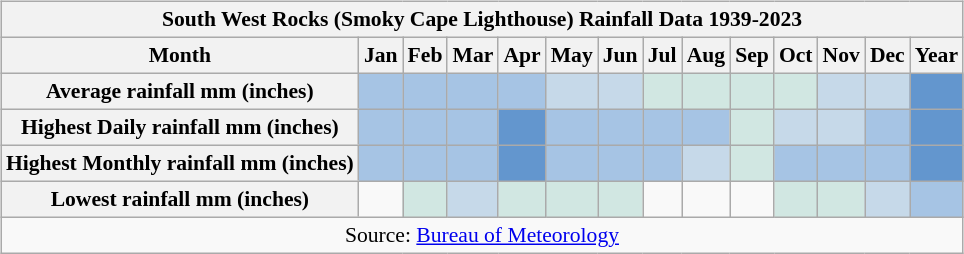<table align="center">
<tr>
<td></td>
</tr>
<tr>
<td><br><table class="wikitable collapsible" width=100% style="text-align:center; font-size:90%; line-height: 1.2em; margin:auto;">
<tr>
<th colspan=14>South West Rocks (Smoky Cape Lighthouse) Rainfall Data 1939-2023</th>
</tr>
<tr>
<th>Month</th>
<th>Jan</th>
<th>Feb</th>
<th>Mar</th>
<th>Apr</th>
<th>May</th>
<th>Jun</th>
<th>Jul</th>
<th>Aug</th>
<th>Sep</th>
<th>Oct</th>
<th>Nov</th>
<th>Dec</th>
<th>Year</th>
</tr>
<tr>
<th style="border-right:1px #fff;">Average rainfall mm (inches)</th>
<td style="background:#a6c4e4;"></td>
<td style="background:#a6c4e4;"></td>
<td style="background:#a6c4e4;"></td>
<td style="background:#a6c4e4;"></td>
<td style="background:#c6d9e9;"></td>
<td style="background:#c6d9e9;"></td>
<td style="background:#d1e7e2;"></td>
<td style="background:#d1e7e2;"></td>
<td style="background:#d1e7e2;"></td>
<td style="background:#d1e7e2;"></td>
<td style="background:#c6d9e9;"></td>
<td style="background:#c6d9e9;"></td>
<td style="background:#6396ce;"></td>
</tr>
<tr>
<th style="border-right:1px #fff;">Highest Daily rainfall mm (inches)</th>
<td style="background:#a6c4e4;"></td>
<td style="background:#a6c4e4;"></td>
<td style="background:#a6c4e4;"></td>
<td style="background:#6396ce;"></td>
<td style="background:#a6c4e4;"></td>
<td style="background:#a6c4e4;"></td>
<td style="background:#a6c4e4;"></td>
<td style="background:#a6c4e4;"></td>
<td style="background:#d1e7e2;"></td>
<td style="background:#c6d9e9;"></td>
<td style="background:#c6d9e9;"></td>
<td style="background:#a6c4e4;"></td>
<td style="background:#6396ce;"></td>
</tr>
<tr>
<th style="border-right:1px #fff;">Highest Monthly rainfall mm (inches)</th>
<td style="background:#a6c4e4;"></td>
<td style="background:#a6c4e4;"></td>
<td style="background:#a6c4e4;"></td>
<td style="background:#6396ce;"></td>
<td style="background:#a6c4e4;"></td>
<td style="background:#a6c4e4;"></td>
<td style="background:#a6c4e4;"></td>
<td style="background:#c6d9e9;"></td>
<td style="background:#d1e7e2;"></td>
<td style="background:#a6c4e4;"></td>
<td style="background:#a6c4e4;"></td>
<td style="background:#a6c4e4;"></td>
<td style="background:#6396ce;"></td>
</tr>
<tr>
<th style="border-right:1px #fff;">Lowest rainfall mm (inches)</th>
<td></td>
<td style="background:#d1e7e2;"></td>
<td style="background:#c6d9e9;"></td>
<td style="background:#d1e7e2;"></td>
<td style="background:#d1e7e2;"></td>
<td style="background:#d1e7e2;"></td>
<td></td>
<td></td>
<td></td>
<td style="background:#d1e7e2;"></td>
<td style="background:#d1e7e2;"></td>
<td style="background:#c6d9e9;"></td>
<td style="background:#a6c4e4;"></td>
</tr>
<tr>
<td colspan="14">Source: <a href='#'>Bureau of Meteorology</a></td>
</tr>
</table>
</td>
</tr>
</table>
